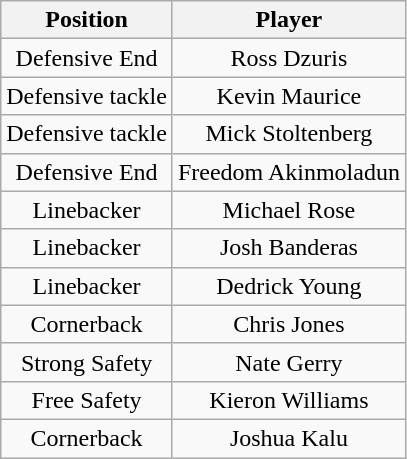<table class="wikitable" style="text-align: center;">
<tr>
<th>Position</th>
<th>Player</th>
</tr>
<tr>
<td>Defensive End</td>
<td>Ross Dzuris</td>
</tr>
<tr>
<td>Defensive tackle</td>
<td>Kevin Maurice</td>
</tr>
<tr>
<td>Defensive tackle</td>
<td>Mick Stoltenberg</td>
</tr>
<tr>
<td>Defensive End</td>
<td>Freedom Akinmoladun</td>
</tr>
<tr>
<td>Linebacker</td>
<td>Michael Rose</td>
</tr>
<tr>
<td>Linebacker</td>
<td>Josh Banderas</td>
</tr>
<tr>
<td>Linebacker</td>
<td>Dedrick Young</td>
</tr>
<tr>
<td>Cornerback</td>
<td>Chris Jones</td>
</tr>
<tr>
<td>Strong Safety</td>
<td>Nate Gerry</td>
</tr>
<tr>
<td>Free Safety</td>
<td>Kieron Williams</td>
</tr>
<tr>
<td>Cornerback</td>
<td>Joshua Kalu</td>
</tr>
</table>
